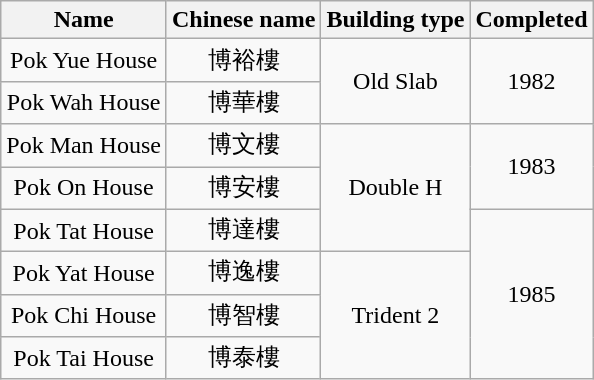<table class="wikitable" style="text-align: center">
<tr>
<th>Name</th>
<th>Chinese name</th>
<th>Building type</th>
<th>Completed</th>
</tr>
<tr>
<td>Pok Yue House</td>
<td>博裕樓</td>
<td rowspan="2">Old Slab</td>
<td rowspan="2">1982</td>
</tr>
<tr>
<td>Pok Wah House</td>
<td>博華樓</td>
</tr>
<tr>
<td>Pok Man House</td>
<td>博文樓</td>
<td rowspan="3">Double H</td>
<td rowspan="2">1983</td>
</tr>
<tr>
<td>Pok On House</td>
<td>博安樓</td>
</tr>
<tr>
<td>Pok Tat House</td>
<td>博達樓</td>
<td rowspan="4">1985</td>
</tr>
<tr>
<td>Pok Yat House</td>
<td>博逸樓</td>
<td rowspan="3">Trident 2</td>
</tr>
<tr>
<td>Pok Chi House</td>
<td>博智樓</td>
</tr>
<tr>
<td>Pok Tai House</td>
<td>博泰樓</td>
</tr>
</table>
